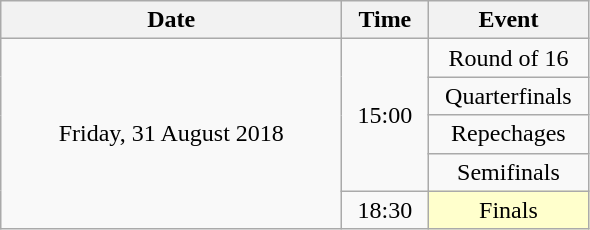<table class = "wikitable" style="text-align:center;">
<tr>
<th width=220>Date</th>
<th width=50>Time</th>
<th width=100>Event</th>
</tr>
<tr>
<td rowspan=5>Friday, 31 August 2018</td>
<td rowspan=4>15:00</td>
<td>Round of 16</td>
</tr>
<tr>
<td>Quarterfinals</td>
</tr>
<tr>
<td>Repechages</td>
</tr>
<tr>
<td>Semifinals</td>
</tr>
<tr>
<td>18:30</td>
<td bgcolor=ffffcc>Finals</td>
</tr>
</table>
